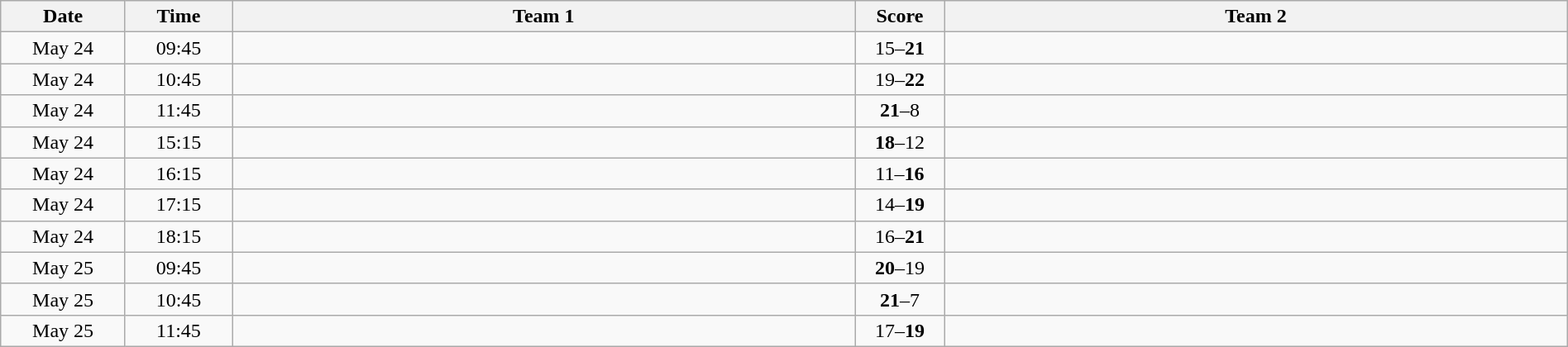<table class="wikitable" width="100%">
<tr>
<th style="width:7%">Date</th>
<th style="width:6%">Time</th>
<th style="width:35%">Team 1</th>
<th style="width:5%">Score</th>
<th style="width:35%">Team 2</th>
</tr>
<tr>
<td style="text-align:center">May 24</td>
<td style="text-align:center">09:45</td>
<td style="text-align:right"></td>
<td style="text-align:center">15–<strong>21</strong></td>
<td style="text-align:left"><strong></strong></td>
</tr>
<tr>
<td style="text-align:center">May 24</td>
<td style="text-align:center">10:45</td>
<td style="text-align:right"></td>
<td style="text-align:center">19–<strong>22</strong></td>
<td style="text-align:left"><strong></strong></td>
</tr>
<tr>
<td style="text-align:center">May 24</td>
<td style="text-align:center">11:45</td>
<td style="text-align:right"><strong></strong></td>
<td style="text-align:center"><strong>21</strong>–8</td>
<td style="text-align:left"></td>
</tr>
<tr>
<td style="text-align:center">May 24</td>
<td style="text-align:center">15:15</td>
<td style="text-align:right"><strong></strong></td>
<td style="text-align:center"><strong>18</strong>–12</td>
<td style="text-align:left"></td>
</tr>
<tr>
<td style="text-align:center">May 24</td>
<td style="text-align:center">16:15</td>
<td style="text-align:right"></td>
<td style="text-align:center">11–<strong>16</strong></td>
<td style="text-align:left"><strong></strong></td>
</tr>
<tr>
<td style="text-align:center">May 24</td>
<td style="text-align:center">17:15</td>
<td style="text-align:right"></td>
<td style="text-align:center">14–<strong>19</strong></td>
<td style="text-align:left"><strong></strong></td>
</tr>
<tr>
<td style="text-align:center">May 24</td>
<td style="text-align:center">18:15</td>
<td style="text-align:right"></td>
<td style="text-align:center">16–<strong>21</strong></td>
<td style="text-align:left"><strong></strong></td>
</tr>
<tr>
<td style="text-align:center">May 25</td>
<td style="text-align:center">09:45</td>
<td style="text-align:right"><strong></strong></td>
<td style="text-align:center"><strong>20</strong>–19</td>
<td style="text-align:left"></td>
</tr>
<tr>
<td style="text-align:center">May 25</td>
<td style="text-align:center">10:45</td>
<td style="text-align:right"><strong></strong></td>
<td style="text-align:center"><strong>21</strong>–7</td>
<td style="text-align:left"></td>
</tr>
<tr>
<td style="text-align:center">May 25</td>
<td style="text-align:center">11:45</td>
<td style="text-align:right"></td>
<td style="text-align:center">17–<strong>19</strong></td>
<td style="text-align:left"><strong></strong></td>
</tr>
</table>
